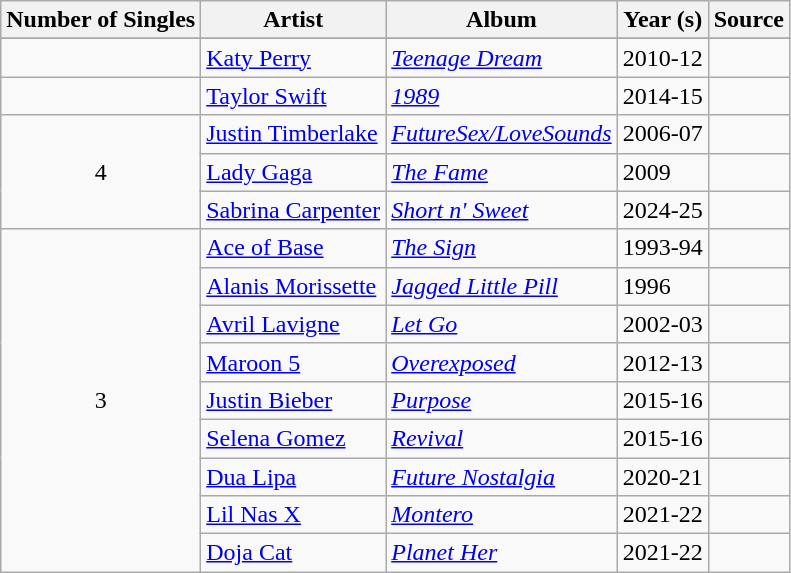<table class="wikitable">
<tr>
<th>Number of Singles</th>
<th>Artist</th>
<th>Album</th>
<th>Year (s)</th>
<th>Source</th>
</tr>
<tr>
</tr>
<tr>
<td></td>
<td><a href='#'>Katy Perry</a></td>
<td><em><a href='#'>Teenage Dream</a></em></td>
<td>2010-12</td>
<td></td>
</tr>
<tr>
<td></td>
<td><a href='#'>Taylor Swift</a></td>
<td><em><a href='#'>1989</a></em></td>
<td>2014-15</td>
<td></td>
</tr>
<tr>
<td rowspan="3" style="text-align:center;">4</td>
<td><a href='#'>Justin Timberlake</a></td>
<td><em><a href='#'>FutureSex/LoveSounds</a></em></td>
<td>2006-07</td>
<td></td>
</tr>
<tr>
<td><a href='#'>Lady Gaga</a></td>
<td><em><a href='#'>The Fame</a></em></td>
<td>2009</td>
<td></td>
</tr>
<tr>
<td><a href='#'>Sabrina Carpenter</a></td>
<td><em><a href='#'>Short n' Sweet</a></em></td>
<td>2024-25</td>
<td></td>
</tr>
<tr>
<td rowspan="9" style="text-align:center;">3</td>
<td><a href='#'>Ace of Base</a></td>
<td><em><a href='#'>The Sign</a></em></td>
<td>1993-94</td>
<td></td>
</tr>
<tr>
<td><a href='#'>Alanis Morissette</a></td>
<td><em><a href='#'>Jagged Little Pill</a></em></td>
<td>1996</td>
<td></td>
</tr>
<tr>
<td><a href='#'>Avril Lavigne</a></td>
<td><em><a href='#'>Let Go</a></em></td>
<td>2002-03</td>
<td></td>
</tr>
<tr>
<td><a href='#'>Maroon 5</a></td>
<td><em><a href='#'>Overexposed</a></em></td>
<td>2012-13</td>
<td></td>
</tr>
<tr>
<td><a href='#'>Justin Bieber</a></td>
<td><em><a href='#'>Purpose</a></em></td>
<td>2015-16</td>
<td></td>
</tr>
<tr>
<td><a href='#'>Selena Gomez</a></td>
<td><em><a href='#'>Revival</a></em></td>
<td>2015-16</td>
<td></td>
</tr>
<tr>
<td><a href='#'>Dua Lipa</a></td>
<td><em><a href='#'>Future Nostalgia</a></em></td>
<td>2020-21</td>
<td></td>
</tr>
<tr>
<td><a href='#'>Lil Nas X</a></td>
<td><em><a href='#'>Montero</a></em></td>
<td>2021-22</td>
<td></td>
</tr>
<tr>
<td><a href='#'>Doja Cat</a></td>
<td><em><a href='#'>Planet Her</a></em></td>
<td>2021-22</td>
<td></td>
</tr>
</table>
